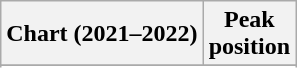<table class="wikitable sortable plainrowheaders" style="text-align:center">
<tr>
<th scope="col">Chart (2021–2022)</th>
<th scope="col">Peak<br>position</th>
</tr>
<tr>
</tr>
<tr>
</tr>
<tr>
</tr>
</table>
